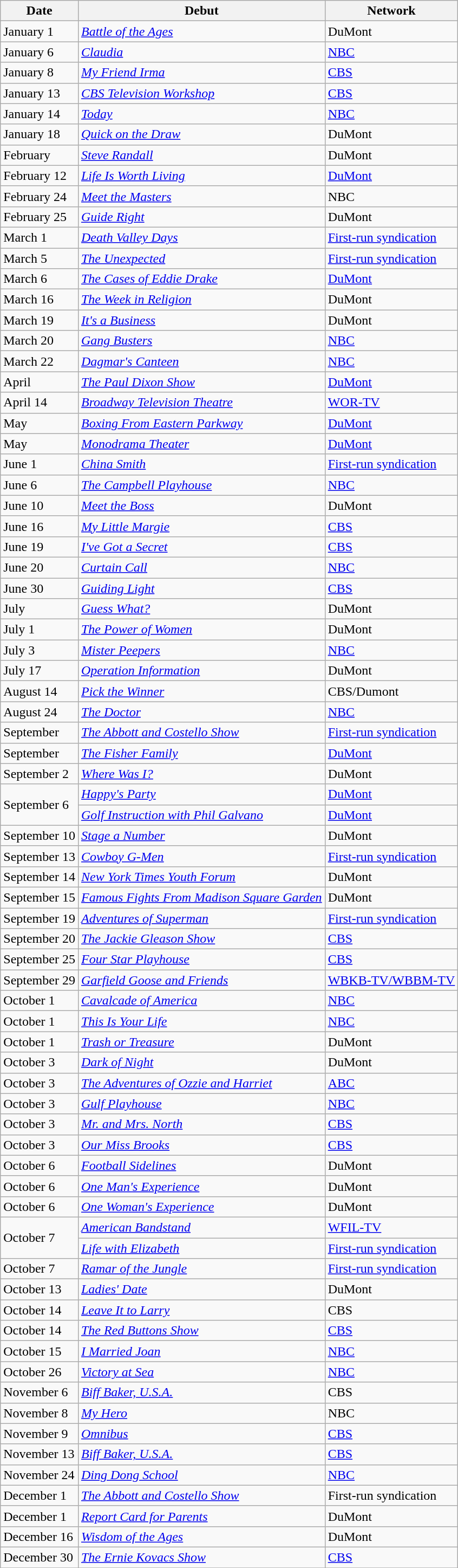<table class="wikitable sortable">
<tr>
<th>Date</th>
<th>Debut</th>
<th>Network</th>
</tr>
<tr>
<td>January 1</td>
<td><em><a href='#'>Battle of the Ages</a></em></td>
<td>DuMont</td>
</tr>
<tr>
<td>January 6</td>
<td><em><a href='#'>Claudia</a></em></td>
<td><a href='#'>NBC</a></td>
</tr>
<tr>
<td>January 8 </td>
<td><em><a href='#'>My Friend Irma</a></em></td>
<td><a href='#'>CBS</a></td>
</tr>
<tr>
<td>January 13</td>
<td><em><a href='#'>CBS Television Workshop</a></em></td>
<td><a href='#'>CBS</a></td>
</tr>
<tr>
<td>January 14</td>
<td><em><a href='#'>Today</a></em></td>
<td><a href='#'>NBC</a></td>
</tr>
<tr>
<td>January 18</td>
<td><em><a href='#'>Quick on the Draw</a></em></td>
<td>DuMont</td>
</tr>
<tr>
<td>February</td>
<td><em><a href='#'>Steve Randall</a></em></td>
<td>DuMont</td>
</tr>
<tr>
<td>February 12</td>
<td><em><a href='#'>Life Is Worth Living</a></em></td>
<td><a href='#'>DuMont</a></td>
</tr>
<tr>
<td>February 24</td>
<td><em><a href='#'>Meet the Masters</a></em></td>
<td>NBC</td>
</tr>
<tr>
<td>February 25</td>
<td><em><a href='#'>Guide Right</a></em></td>
<td>DuMont</td>
</tr>
<tr>
<td>March 1</td>
<td><em><a href='#'>Death Valley Days</a></em></td>
<td><a href='#'>First-run syndication</a></td>
</tr>
<tr>
<td>March 5</td>
<td><em><a href='#'>The Unexpected</a></em></td>
<td><a href='#'>First-run syndication</a></td>
</tr>
<tr>
<td>March 6</td>
<td><em><a href='#'>The Cases of Eddie Drake</a></em></td>
<td><a href='#'>DuMont</a></td>
</tr>
<tr>
<td>March 16</td>
<td><em><a href='#'>The Week in Religion</a></em></td>
<td>DuMont</td>
</tr>
<tr>
<td>March 19</td>
<td><em><a href='#'>It's a Business</a></em></td>
<td>DuMont</td>
</tr>
<tr>
<td>March 20</td>
<td><em><a href='#'>Gang Busters</a></em></td>
<td><a href='#'>NBC</a></td>
</tr>
<tr>
<td>March 22</td>
<td><em><a href='#'>Dagmar's Canteen</a></em></td>
<td><a href='#'>NBC</a></td>
</tr>
<tr>
<td>April</td>
<td><em><a href='#'>The Paul Dixon Show</a></em></td>
<td><a href='#'>DuMont</a></td>
</tr>
<tr>
<td>April 14</td>
<td><em><a href='#'>Broadway Television Theatre</a></em></td>
<td><a href='#'>WOR-TV</a></td>
</tr>
<tr>
<td>May</td>
<td><em><a href='#'>Boxing From Eastern Parkway</a></em></td>
<td><a href='#'>DuMont</a></td>
</tr>
<tr>
<td>May</td>
<td><em><a href='#'>Monodrama Theater</a></em></td>
<td><a href='#'>DuMont</a></td>
</tr>
<tr>
<td>June 1</td>
<td><em><a href='#'>China Smith</a></em></td>
<td><a href='#'>First-run syndication</a></td>
</tr>
<tr>
<td>June 6</td>
<td><em><a href='#'>The Campbell Playhouse</a></em></td>
<td><a href='#'>NBC</a></td>
</tr>
<tr>
<td>June 10</td>
<td><em><a href='#'>Meet the Boss</a></em></td>
<td>DuMont</td>
</tr>
<tr>
<td>June 16</td>
<td><em><a href='#'>My Little Margie</a></em></td>
<td><a href='#'>CBS</a></td>
</tr>
<tr>
<td>June 19</td>
<td><em><a href='#'>I've Got a Secret</a></em></td>
<td><a href='#'>CBS</a></td>
</tr>
<tr>
<td>June 20</td>
<td><em><a href='#'>Curtain Call</a></em></td>
<td><a href='#'>NBC</a></td>
</tr>
<tr>
<td>June 30</td>
<td><em><a href='#'>Guiding Light</a></em></td>
<td><a href='#'>CBS</a></td>
</tr>
<tr>
<td>July</td>
<td><em><a href='#'>Guess What?</a></em></td>
<td>DuMont</td>
</tr>
<tr>
<td>July 1</td>
<td><em><a href='#'>The Power of Women</a></em></td>
<td>DuMont</td>
</tr>
<tr>
<td>July 3</td>
<td><em><a href='#'>Mister Peepers</a></em></td>
<td><a href='#'>NBC</a></td>
</tr>
<tr>
<td>July 17</td>
<td><em><a href='#'>Operation Information</a></em></td>
<td>DuMont</td>
</tr>
<tr>
<td>August 14</td>
<td><em><a href='#'>Pick the Winner</a></em></td>
<td>CBS/Dumont</td>
</tr>
<tr>
<td>August 24</td>
<td><em><a href='#'>The Doctor</a></em></td>
<td><a href='#'>NBC</a></td>
</tr>
<tr>
<td>September</td>
<td><em><a href='#'>The Abbott and Costello Show</a></em></td>
<td><a href='#'>First-run syndication</a></td>
</tr>
<tr>
<td>September</td>
<td><em><a href='#'>The Fisher Family</a></em></td>
<td><a href='#'>DuMont</a></td>
</tr>
<tr>
<td>September 2</td>
<td><em><a href='#'>Where Was I?</a></em></td>
<td>DuMont</td>
</tr>
<tr>
<td rowspan="2">September 6</td>
<td><em><a href='#'>Happy's Party</a></em></td>
<td><a href='#'>DuMont</a></td>
</tr>
<tr>
<td><em><a href='#'>Golf Instruction with Phil Galvano</a></em></td>
<td><a href='#'>DuMont</a></td>
</tr>
<tr>
<td>September 10</td>
<td><em><a href='#'>Stage a Number</a></em></td>
<td>DuMont</td>
</tr>
<tr>
<td>September 13</td>
<td><em><a href='#'>Cowboy G-Men</a></em></td>
<td><a href='#'>First-run syndication</a></td>
</tr>
<tr>
<td>September 14</td>
<td><em><a href='#'>New York Times Youth Forum</a></em></td>
<td>DuMont</td>
</tr>
<tr>
<td>September 15</td>
<td><em><a href='#'>Famous Fights From Madison Square Garden</a></em></td>
<td>DuMont</td>
</tr>
<tr>
<td>September 19</td>
<td><em><a href='#'>Adventures of Superman</a></em></td>
<td><a href='#'>First-run syndication</a></td>
</tr>
<tr>
<td>September 20</td>
<td><em><a href='#'>The Jackie Gleason Show</a></em></td>
<td><a href='#'>CBS</a></td>
</tr>
<tr>
<td>September 25</td>
<td><em><a href='#'>Four Star Playhouse</a></em></td>
<td><a href='#'>CBS</a></td>
</tr>
<tr>
<td>September 29</td>
<td><em><a href='#'>Garfield Goose and Friends</a></em></td>
<td><a href='#'>WBKB-TV/WBBM-TV</a></td>
</tr>
<tr>
<td>October 1</td>
<td><em><a href='#'>Cavalcade of America</a></em></td>
<td><a href='#'>NBC</a></td>
</tr>
<tr>
<td>October 1</td>
<td><em><a href='#'>This Is Your Life</a></em></td>
<td><a href='#'>NBC</a></td>
</tr>
<tr>
<td>October 1</td>
<td><em><a href='#'>Trash or Treasure</a></em></td>
<td>DuMont</td>
</tr>
<tr>
<td>October 3</td>
<td><em><a href='#'>Dark of Night</a></em></td>
<td>DuMont</td>
</tr>
<tr>
<td>October 3</td>
<td><em><a href='#'>The Adventures of Ozzie and Harriet</a></em></td>
<td><a href='#'>ABC</a></td>
</tr>
<tr>
<td>October 3</td>
<td><em><a href='#'>Gulf Playhouse</a></em></td>
<td><a href='#'>NBC</a></td>
</tr>
<tr>
<td>October 3</td>
<td><em><a href='#'>Mr. and Mrs. North</a></em></td>
<td><a href='#'>CBS</a></td>
</tr>
<tr>
<td>October 3</td>
<td><em><a href='#'>Our Miss Brooks</a></em></td>
<td><a href='#'>CBS</a></td>
</tr>
<tr>
<td>October 6</td>
<td><em><a href='#'>Football Sidelines</a></em></td>
<td>DuMont</td>
</tr>
<tr>
<td>October 6</td>
<td><em><a href='#'>One Man's Experience</a></em></td>
<td>DuMont</td>
</tr>
<tr>
<td>October 6</td>
<td><em><a href='#'>One Woman's Experience</a></em></td>
<td>DuMont</td>
</tr>
<tr>
<td rowspan=2>October 7</td>
<td><em><a href='#'>American Bandstand</a></em></td>
<td><a href='#'>WFIL-TV</a></td>
</tr>
<tr>
<td><em><a href='#'>Life with Elizabeth</a></em></td>
<td><a href='#'>First-run syndication</a></td>
</tr>
<tr>
<td>October 7</td>
<td><em><a href='#'>Ramar of the Jungle</a></em></td>
<td><a href='#'>First-run syndication</a></td>
</tr>
<tr>
<td>October 13</td>
<td><em><a href='#'>Ladies' Date</a></em></td>
<td>DuMont</td>
</tr>
<tr>
<td>October 14</td>
<td><em><a href='#'>Leave It to Larry</a></em></td>
<td>CBS</td>
</tr>
<tr>
<td>October 14</td>
<td><em><a href='#'>The Red Buttons Show</a></em></td>
<td><a href='#'>CBS</a></td>
</tr>
<tr>
<td>October 15</td>
<td><em><a href='#'>I Married Joan</a></em></td>
<td><a href='#'>NBC</a></td>
</tr>
<tr>
<td>October 26</td>
<td><em><a href='#'>Victory at Sea</a></em></td>
<td><a href='#'>NBC</a></td>
</tr>
<tr>
<td>November 6</td>
<td><em><a href='#'>Biff Baker, U.S.A.</a></em></td>
<td>CBS</td>
</tr>
<tr>
<td>November 8</td>
<td><em><a href='#'>My Hero</a></em></td>
<td>NBC</td>
</tr>
<tr>
<td>November 9</td>
<td><em><a href='#'>Omnibus</a></em></td>
<td><a href='#'>CBS</a></td>
</tr>
<tr>
<td>November 13</td>
<td><em><a href='#'>Biff Baker, U.S.A.</a></em></td>
<td><a href='#'>CBS</a></td>
</tr>
<tr>
<td>November 24</td>
<td><em><a href='#'>Ding Dong School</a></em></td>
<td><a href='#'>NBC</a></td>
</tr>
<tr>
<td>December 1</td>
<td><em><a href='#'>The Abbott and Costello Show</a></em></td>
<td>First-run syndication</td>
</tr>
<tr>
<td>December 1</td>
<td><em><a href='#'>Report Card for Parents</a></em></td>
<td>DuMont</td>
</tr>
<tr>
<td>December 16</td>
<td><em><a href='#'>Wisdom of the Ages</a></em></td>
<td>DuMont</td>
</tr>
<tr>
<td>December 30</td>
<td><em><a href='#'>The Ernie Kovacs Show</a></em></td>
<td><a href='#'>CBS</a></td>
</tr>
<tr>
</tr>
</table>
